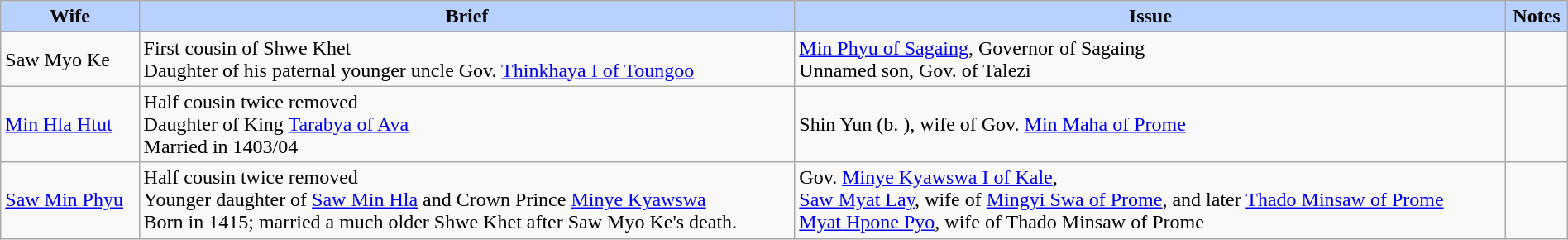<table width=100% class="wikitable">
<tr>
<th style="background-color:#B9D1FF">Wife</th>
<th style="background-color:#B9D1FF">Brief</th>
<th style="background-color:#B9D1FF">Issue</th>
<th style="background-color:#B9D1FF">Notes</th>
</tr>
<tr>
<td>Saw Myo Ke</td>
<td>First cousin of Shwe Khet <br> Daughter of his paternal younger uncle Gov. <a href='#'>Thinkhaya I of Toungoo</a></td>
<td><a href='#'>Min Phyu of Sagaing</a>, Governor of Sagaing <br> Unnamed son, Gov. of Talezi</td>
<td></td>
</tr>
<tr>
<td><a href='#'>Min Hla Htut</a></td>
<td>Half cousin twice removed <br> Daughter of King <a href='#'>Tarabya of Ava</a> <br> Married in 1403/04</td>
<td>Shin Yun (b. ), wife of Gov. <a href='#'>Min Maha of Prome</a></td>
<td></td>
</tr>
<tr>
<td><a href='#'>Saw Min Phyu</a></td>
<td>Half cousin twice removed <br> Younger daughter of <a href='#'>Saw Min Hla</a> and Crown Prince <a href='#'>Minye Kyawswa</a> <br> Born in 1415; married a much older Shwe Khet after Saw Myo Ke's death.</td>
<td>Gov. <a href='#'>Minye Kyawswa I of Kale</a>, <br> <a href='#'>Saw Myat Lay</a>, wife of <a href='#'>Mingyi Swa of Prome</a>, and later <a href='#'>Thado Minsaw of Prome</a> <br> <a href='#'>Myat Hpone Pyo</a>, wife of Thado Minsaw of Prome</td>
<td></td>
</tr>
</table>
